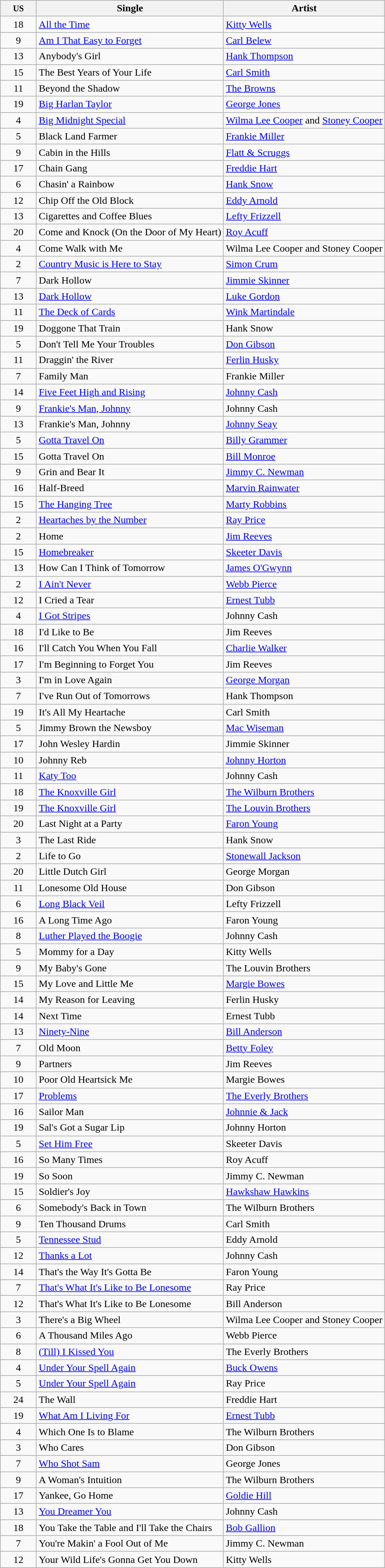<table class="wikitable sortable">
<tr>
<th width="50"><small>US</small></th>
<th>Single</th>
<th>Artist</th>
</tr>
<tr>
<td align="center">18</td>
<td><a href='#'>All the Time</a></td>
<td><a href='#'>Kitty Wells</a></td>
</tr>
<tr>
<td align="center">9</td>
<td><a href='#'>Am I That Easy to Forget</a></td>
<td><a href='#'>Carl Belew</a></td>
</tr>
<tr>
<td align="center">13</td>
<td>Anybody's Girl</td>
<td><a href='#'>Hank Thompson</a></td>
</tr>
<tr>
<td align="center">15</td>
<td>The Best Years of Your Life</td>
<td><a href='#'>Carl Smith</a></td>
</tr>
<tr>
<td align="center">11</td>
<td>Beyond the Shadow</td>
<td><a href='#'>The Browns</a></td>
</tr>
<tr>
<td align="center">19</td>
<td><a href='#'>Big Harlan Taylor</a></td>
<td><a href='#'>George Jones</a></td>
</tr>
<tr>
<td align="center">4</td>
<td><a href='#'>Big Midnight Special</a></td>
<td><a href='#'>Wilma Lee Cooper</a> and <a href='#'>Stoney Cooper</a></td>
</tr>
<tr>
<td align="center">5</td>
<td>Black Land Farmer</td>
<td><a href='#'>Frankie Miller</a></td>
</tr>
<tr>
<td align="center">9</td>
<td>Cabin in the Hills</td>
<td><a href='#'>Flatt & Scruggs</a></td>
</tr>
<tr>
<td align="center">17</td>
<td>Chain Gang</td>
<td><a href='#'>Freddie Hart</a></td>
</tr>
<tr>
<td align="center">6</td>
<td>Chasin' a Rainbow</td>
<td><a href='#'>Hank Snow</a></td>
</tr>
<tr>
<td align="center">12</td>
<td>Chip Off the Old Block</td>
<td><a href='#'>Eddy Arnold</a></td>
</tr>
<tr>
<td align="center">13</td>
<td>Cigarettes and Coffee Blues</td>
<td><a href='#'>Lefty Frizzell</a></td>
</tr>
<tr>
<td align="center">20</td>
<td>Come and Knock (On the Door of My Heart)</td>
<td><a href='#'>Roy Acuff</a></td>
</tr>
<tr>
<td align="center">4</td>
<td>Come Walk with Me</td>
<td>Wilma Lee Cooper and Stoney Cooper</td>
</tr>
<tr>
<td align="center">2</td>
<td><a href='#'>Country Music is Here to Stay</a></td>
<td><a href='#'>Simon Crum</a></td>
</tr>
<tr>
<td align="center">7</td>
<td>Dark Hollow</td>
<td><a href='#'>Jimmie Skinner</a></td>
</tr>
<tr>
<td align="center">13</td>
<td><a href='#'>Dark Hollow</a></td>
<td><a href='#'>Luke Gordon</a></td>
</tr>
<tr>
<td align="center">11</td>
<td><a href='#'>The Deck of Cards</a></td>
<td><a href='#'>Wink Martindale</a></td>
</tr>
<tr>
<td align="center">19</td>
<td>Doggone That Train</td>
<td>Hank Snow</td>
</tr>
<tr>
<td align="center">5</td>
<td>Don't Tell Me Your Troubles</td>
<td><a href='#'>Don Gibson</a></td>
</tr>
<tr>
<td align="center">11</td>
<td>Draggin' the River</td>
<td><a href='#'>Ferlin Husky</a></td>
</tr>
<tr>
<td align="center">7</td>
<td>Family Man</td>
<td>Frankie Miller</td>
</tr>
<tr>
<td align="center">14</td>
<td><a href='#'>Five Feet High and Rising</a></td>
<td><a href='#'>Johnny Cash</a></td>
</tr>
<tr>
<td align="center">9</td>
<td><a href='#'>Frankie's Man, Johnny</a></td>
<td>Johnny Cash</td>
</tr>
<tr>
<td align="center">13</td>
<td>Frankie's Man, Johnny</td>
<td><a href='#'>Johnny Seay</a></td>
</tr>
<tr>
<td align="center">5</td>
<td><a href='#'>Gotta Travel On</a></td>
<td><a href='#'>Billy Grammer</a></td>
</tr>
<tr>
<td align="center">15</td>
<td>Gotta Travel On</td>
<td><a href='#'>Bill Monroe</a></td>
</tr>
<tr>
<td align="center">9</td>
<td>Grin and Bear It</td>
<td><a href='#'>Jimmy C. Newman</a></td>
</tr>
<tr>
<td align="center">16</td>
<td>Half-Breed</td>
<td><a href='#'>Marvin Rainwater</a></td>
</tr>
<tr>
<td align="center">15</td>
<td><a href='#'>The Hanging Tree</a></td>
<td><a href='#'>Marty Robbins</a></td>
</tr>
<tr>
<td align="center">2</td>
<td><a href='#'>Heartaches by the Number</a></td>
<td><a href='#'>Ray Price</a></td>
</tr>
<tr>
<td align="center">2</td>
<td>Home</td>
<td><a href='#'>Jim Reeves</a></td>
</tr>
<tr>
<td align="center">15</td>
<td><a href='#'>Homebreaker</a></td>
<td><a href='#'>Skeeter Davis</a></td>
</tr>
<tr>
<td align="center">13</td>
<td>How Can I Think of Tomorrow</td>
<td><a href='#'>James O'Gwynn</a></td>
</tr>
<tr>
<td align="center">2</td>
<td><a href='#'>I Ain't Never</a></td>
<td><a href='#'>Webb Pierce</a></td>
</tr>
<tr>
<td align="center">12</td>
<td>I Cried a Tear</td>
<td><a href='#'>Ernest Tubb</a></td>
</tr>
<tr>
<td align="center">4</td>
<td><a href='#'>I Got Stripes</a></td>
<td>Johnny Cash</td>
</tr>
<tr>
<td align="center">18</td>
<td>I'd Like to Be</td>
<td>Jim Reeves</td>
</tr>
<tr>
<td align="center">16</td>
<td>I'll Catch You When You Fall</td>
<td><a href='#'>Charlie Walker</a></td>
</tr>
<tr>
<td align="center">17</td>
<td>I'm Beginning to Forget You</td>
<td>Jim Reeves</td>
</tr>
<tr>
<td align="center">3</td>
<td>I'm in Love Again</td>
<td><a href='#'>George Morgan</a></td>
</tr>
<tr>
<td align="center">7</td>
<td>I've Run Out of Tomorrows</td>
<td>Hank Thompson</td>
</tr>
<tr>
<td align="center">19</td>
<td>It's All My Heartache</td>
<td>Carl Smith</td>
</tr>
<tr>
<td align="center">5</td>
<td>Jimmy Brown the Newsboy</td>
<td><a href='#'>Mac Wiseman</a></td>
</tr>
<tr>
<td align="center">17</td>
<td>John Wesley Hardin</td>
<td>Jimmie Skinner</td>
</tr>
<tr>
<td align="center">10</td>
<td>Johnny Reb</td>
<td><a href='#'>Johnny Horton</a></td>
</tr>
<tr>
<td align="center">11</td>
<td><a href='#'>Katy Too</a></td>
<td>Johnny Cash</td>
</tr>
<tr>
<td align="center">18</td>
<td><a href='#'>The Knoxville Girl</a></td>
<td><a href='#'>The Wilburn Brothers</a></td>
</tr>
<tr>
<td align="center">19</td>
<td><a href='#'>The Knoxville Girl</a></td>
<td><a href='#'>The Louvin Brothers</a></td>
</tr>
<tr>
<td align="center">20</td>
<td>Last Night at a Party</td>
<td><a href='#'>Faron Young</a></td>
</tr>
<tr>
<td align="center">3</td>
<td>The Last Ride</td>
<td>Hank Snow</td>
</tr>
<tr>
<td align="center">2</td>
<td>Life to Go</td>
<td><a href='#'>Stonewall Jackson</a></td>
</tr>
<tr>
<td align="center">20</td>
<td>Little Dutch Girl</td>
<td>George Morgan</td>
</tr>
<tr>
<td align="center">11</td>
<td>Lonesome Old House</td>
<td>Don Gibson</td>
</tr>
<tr>
<td align="center">6</td>
<td><a href='#'>Long Black Veil</a></td>
<td>Lefty Frizzell</td>
</tr>
<tr>
<td align="center">16</td>
<td>A Long Time Ago</td>
<td>Faron Young</td>
</tr>
<tr>
<td align="center">8</td>
<td><a href='#'>Luther Played the Boogie</a></td>
<td>Johnny Cash</td>
</tr>
<tr>
<td align="center">5</td>
<td>Mommy for a Day</td>
<td>Kitty Wells</td>
</tr>
<tr>
<td align="center">9</td>
<td>My Baby's Gone</td>
<td>The Louvin Brothers</td>
</tr>
<tr>
<td align="center">15</td>
<td>My Love and Little Me</td>
<td><a href='#'>Margie Bowes</a></td>
</tr>
<tr>
<td align="center">14</td>
<td>My Reason for Leaving</td>
<td>Ferlin Husky</td>
</tr>
<tr>
<td align="center">14</td>
<td>Next Time</td>
<td>Ernest Tubb</td>
</tr>
<tr>
<td align="center">13</td>
<td><a href='#'>Ninety-Nine</a></td>
<td><a href='#'>Bill Anderson</a></td>
</tr>
<tr>
<td align="center">7</td>
<td>Old Moon</td>
<td><a href='#'>Betty Foley</a></td>
</tr>
<tr>
<td align="center">9</td>
<td>Partners</td>
<td>Jim Reeves</td>
</tr>
<tr>
<td align="center">10</td>
<td>Poor Old Heartsick Me</td>
<td>Margie Bowes</td>
</tr>
<tr>
<td align="center">17</td>
<td><a href='#'>Problems</a></td>
<td><a href='#'>The Everly Brothers</a></td>
</tr>
<tr>
<td align="center">16</td>
<td>Sailor Man</td>
<td><a href='#'>Johnnie & Jack</a></td>
</tr>
<tr>
<td align="center">19</td>
<td>Sal's Got a Sugar Lip</td>
<td>Johnny Horton</td>
</tr>
<tr>
<td align="center">5</td>
<td><a href='#'>Set Him Free</a></td>
<td>Skeeter Davis</td>
</tr>
<tr>
<td align="center">16</td>
<td>So Many Times</td>
<td>Roy Acuff</td>
</tr>
<tr>
<td align="center">19</td>
<td>So Soon</td>
<td>Jimmy C. Newman</td>
</tr>
<tr>
<td align="center">15</td>
<td>Soldier's Joy</td>
<td><a href='#'>Hawkshaw Hawkins</a></td>
</tr>
<tr>
<td align="center">6</td>
<td>Somebody's Back in Town</td>
<td>The Wilburn Brothers</td>
</tr>
<tr>
<td align="center">9</td>
<td>Ten Thousand Drums</td>
<td>Carl Smith</td>
</tr>
<tr>
<td align="center">5</td>
<td><a href='#'>Tennessee Stud</a></td>
<td>Eddy Arnold</td>
</tr>
<tr>
<td align="center">12</td>
<td><a href='#'>Thanks a Lot</a></td>
<td>Johnny Cash</td>
</tr>
<tr>
<td align="center">14</td>
<td>That's the Way It's Gotta Be</td>
<td>Faron Young</td>
</tr>
<tr>
<td align="center">7</td>
<td><a href='#'>That's What It's Like to Be Lonesome</a></td>
<td>Ray Price</td>
</tr>
<tr>
<td align="center">12</td>
<td>That's What It's Like to Be Lonesome</td>
<td>Bill Anderson</td>
</tr>
<tr>
<td align="center">3</td>
<td>There's a Big Wheel</td>
<td>Wilma Lee Cooper and Stoney Cooper</td>
</tr>
<tr>
<td align="center">6</td>
<td>A Thousand Miles Ago</td>
<td>Webb Pierce</td>
</tr>
<tr>
<td align="center">8</td>
<td><a href='#'>(Till) I Kissed You</a></td>
<td>The Everly Brothers</td>
</tr>
<tr>
<td align="center">4</td>
<td><a href='#'>Under Your Spell Again</a></td>
<td><a href='#'>Buck Owens</a></td>
</tr>
<tr>
<td align="center">5</td>
<td><a href='#'>Under Your Spell Again</a></td>
<td>Ray Price</td>
</tr>
<tr>
<td align="center">24</td>
<td>The Wall</td>
<td>Freddie Hart</td>
</tr>
<tr>
<td align="center">19</td>
<td><a href='#'>What Am I Living For</a></td>
<td><a href='#'>Ernest Tubb</a></td>
</tr>
<tr>
<td align="center">4</td>
<td>Which One Is to Blame</td>
<td>The Wilburn Brothers</td>
</tr>
<tr>
<td align="center">3</td>
<td>Who Cares</td>
<td>Don Gibson</td>
</tr>
<tr>
<td align="center">7</td>
<td><a href='#'>Who Shot Sam</a></td>
<td>George Jones</td>
</tr>
<tr>
<td align="center">9</td>
<td>A Woman's Intuition</td>
<td>The Wilburn Brothers</td>
</tr>
<tr>
<td align="center">17</td>
<td>Yankee, Go Home</td>
<td><a href='#'>Goldie Hill</a></td>
</tr>
<tr>
<td align="center">13</td>
<td><a href='#'>You Dreamer You</a></td>
<td>Johnny Cash</td>
</tr>
<tr>
<td align="center">18</td>
<td>You Take the Table and I'll Take the Chairs</td>
<td><a href='#'>Bob Gallion</a></td>
</tr>
<tr>
<td align="center">7</td>
<td>You're Makin' a Fool Out of Me</td>
<td>Jimmy C. Newman</td>
</tr>
<tr>
<td align="center">12</td>
<td>Your Wild Life's Gonna Get You Down</td>
<td>Kitty Wells</td>
</tr>
</table>
